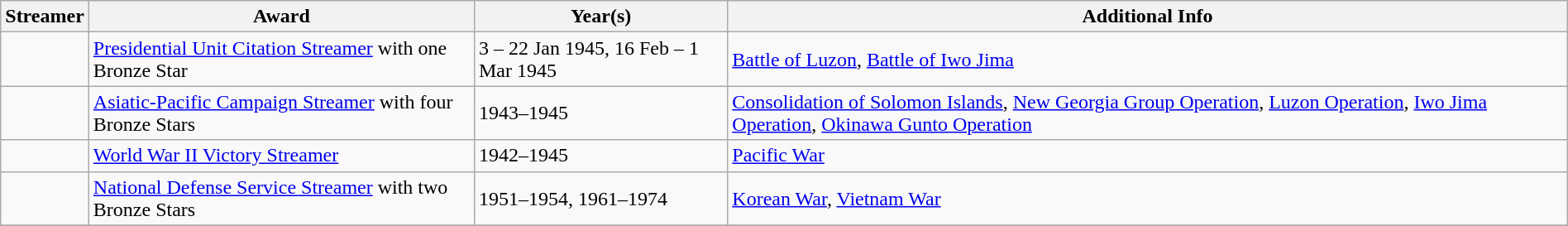<table class="wikitable" style="margin:auto;">
<tr>
<th>Streamer</th>
<th>Award</th>
<th>Year(s)</th>
<th>Additional Info</th>
</tr>
<tr>
<td></td>
<td><a href='#'>Presidential Unit Citation Streamer</a> with one Bronze Star</td>
<td>3 – 22 Jan 1945, 16 Feb – 1 Mar 1945</td>
<td><a href='#'>Battle of Luzon</a>, <a href='#'>Battle of Iwo Jima</a></td>
</tr>
<tr>
<td></td>
<td><a href='#'>Asiatic-Pacific Campaign Streamer</a> with four Bronze Stars</td>
<td>1943–1945</td>
<td><a href='#'>Consolidation of Solomon Islands</a>, <a href='#'>New Georgia Group Operation</a>, <a href='#'>Luzon Operation</a>, <a href='#'>Iwo Jima Operation</a>, <a href='#'>Okinawa Gunto Operation</a></td>
</tr>
<tr>
<td></td>
<td><a href='#'>World War II Victory Streamer</a></td>
<td>1942–1945</td>
<td><a href='#'>Pacific War</a></td>
</tr>
<tr>
<td></td>
<td><a href='#'>National Defense Service Streamer</a> with two Bronze Stars</td>
<td>1951–1954, 1961–1974</td>
<td><a href='#'>Korean War</a>, <a href='#'>Vietnam War</a></td>
</tr>
<tr>
</tr>
</table>
